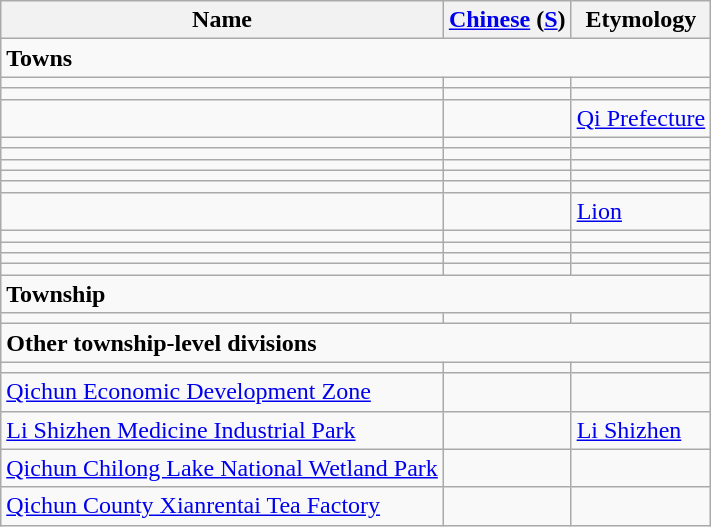<table class="wikitable sortable">
<tr>
<th>Name</th>
<th><a href='#'>Chinese</a> (<a href='#'>S</a>)</th>
<th>Etymology</th>
</tr>
<tr>
<td colspan="6"><strong>Towns</strong></td>
</tr>
<tr>
<td></td>
<td></td>
<td></td>
</tr>
<tr>
<td></td>
<td></td>
<td></td>
</tr>
<tr>
<td></td>
<td></td>
<td><a href='#'>Qi Prefecture</a></td>
</tr>
<tr>
<td></td>
<td></td>
<td></td>
</tr>
<tr>
<td></td>
<td></td>
<td></td>
</tr>
<tr>
<td></td>
<td></td>
<td></td>
</tr>
<tr>
<td></td>
<td></td>
<td></td>
</tr>
<tr>
<td></td>
<td></td>
<td></td>
</tr>
<tr>
<td></td>
<td></td>
<td><a href='#'>Lion</a></td>
</tr>
<tr>
<td></td>
<td></td>
<td></td>
</tr>
<tr>
<td></td>
<td></td>
<td></td>
</tr>
<tr>
<td></td>
<td></td>
<td></td>
</tr>
<tr>
<td></td>
<td></td>
<td></td>
</tr>
<tr>
<td colspan="6"><strong>Township</strong></td>
</tr>
<tr>
<td></td>
<td></td>
<td></td>
</tr>
<tr>
<td colspan="6"><strong>Other township-level divisions</strong></td>
</tr>
<tr>
<td></td>
<td></td>
<td></td>
</tr>
<tr>
<td><a href='#'>Qichun Economic Development Zone</a></td>
<td></td>
<td></td>
</tr>
<tr>
<td><a href='#'>Li Shizhen Medicine Industrial Park</a></td>
<td></td>
<td><a href='#'>Li Shizhen</a></td>
</tr>
<tr>
<td><a href='#'>Qichun Chilong Lake National Wetland Park</a></td>
<td></td>
<td></td>
</tr>
<tr>
<td><a href='#'>Qichun County Xianrentai Tea Factory</a></td>
<td></td>
<td></td>
</tr>
</table>
